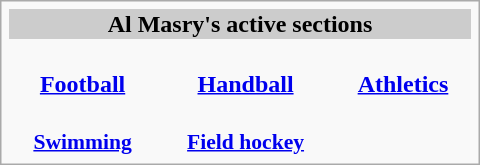<table class="infobox" style="width: 20em; font-size: 95%em;">
<tr style="background:#ccc; text-align:center;">
<th colspan="3">Al Masry's active sections</th>
</tr>
<tr style="text-align: center">
<td><br><strong><a href='#'>Football</a></strong></td>
<td><br><strong><a href='#'>Handball</a></strong></td>
<td><br><strong><a href='#'>Athletics</a></strong></td>
</tr>
<tr style="font-size: 90%; text-align: center">
<td><br><strong><a href='#'>Swimming</a></strong></td>
<td><br><strong><a href='#'>Field hockey</a></strong></td>
<td></td>
</tr>
</table>
